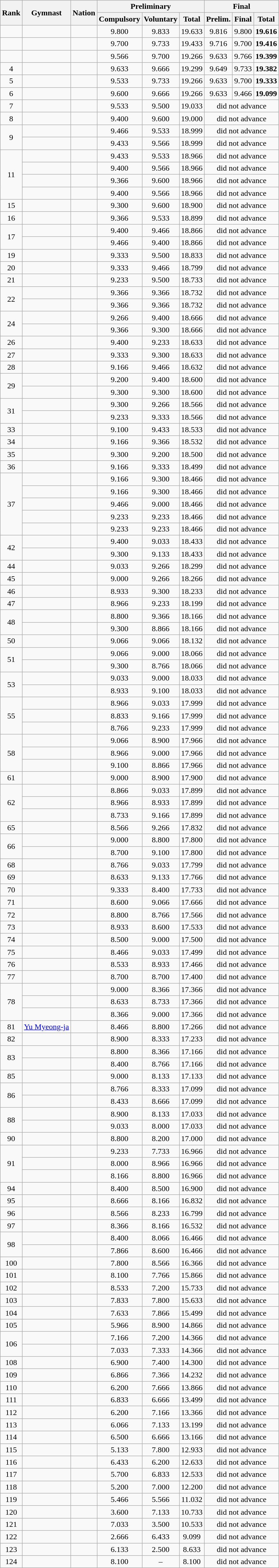<table class="wikitable sortable" style="text-align:center">
<tr>
<th rowspan=2>Rank</th>
<th rowspan=2>Gymnast</th>
<th rowspan=2>Nation</th>
<th colspan=3>Preliminary</th>
<th colspan=3>Final</th>
</tr>
<tr>
<th>Compulsory</th>
<th>Voluntary</th>
<th>Total</th>
<th> Prelim.</th>
<th>Final</th>
<th>Total</th>
</tr>
<tr>
<td></td>
<td align=left></td>
<td align=left></td>
<td>9.800</td>
<td>9.833</td>
<td>19.633</td>
<td>9.816</td>
<td>9.800</td>
<td><strong>19.616</strong></td>
</tr>
<tr>
<td></td>
<td align=left></td>
<td align=left></td>
<td>9.700</td>
<td>9.733</td>
<td>19.433</td>
<td>9.716</td>
<td>9.700</td>
<td><strong>19.416</strong></td>
</tr>
<tr>
<td></td>
<td align=left></td>
<td align=left></td>
<td>9.566</td>
<td>9.700</td>
<td>19.266</td>
<td>9.633</td>
<td>9.766</td>
<td><strong>19.399</strong></td>
</tr>
<tr>
<td>4</td>
<td align=left></td>
<td align=left></td>
<td>9.633</td>
<td>9.666</td>
<td>19.299</td>
<td>9.649</td>
<td>9.733</td>
<td><strong>19.382</strong></td>
</tr>
<tr>
<td>5</td>
<td align=left></td>
<td align=left></td>
<td>9.533</td>
<td>9.733</td>
<td>19.266</td>
<td>9.633</td>
<td>9.700</td>
<td><strong>19.333</strong></td>
</tr>
<tr>
<td>6</td>
<td align=left></td>
<td align=left></td>
<td>9.600</td>
<td>9.666</td>
<td>19.266</td>
<td>9.633</td>
<td>9.466</td>
<td><strong>19.099</strong></td>
</tr>
<tr>
<td>7</td>
<td align=left></td>
<td align=left></td>
<td>9.533</td>
<td>9.500</td>
<td>19.033</td>
<td colspan=3>did not advance</td>
</tr>
<tr>
<td>8</td>
<td align=left></td>
<td align=left></td>
<td>9.400</td>
<td>9.600</td>
<td>19.000</td>
<td colspan=3>did not advance</td>
</tr>
<tr>
<td rowspan=2>9</td>
<td align=left></td>
<td align=left></td>
<td>9.466</td>
<td>9.533</td>
<td>18.999</td>
<td colspan=3>did not advance</td>
</tr>
<tr>
<td align=left></td>
<td align=left></td>
<td>9.433</td>
<td>9.566</td>
<td>18.999</td>
<td colspan=3>did not advance</td>
</tr>
<tr>
<td rowspan=4>11</td>
<td align=left></td>
<td align=left></td>
<td>9.433</td>
<td>9.533</td>
<td>18.966</td>
<td colspan=3>did not advance</td>
</tr>
<tr>
<td align=left></td>
<td align=left></td>
<td>9.400</td>
<td>9.566</td>
<td>18.966</td>
<td colspan=3>did not advance</td>
</tr>
<tr>
<td align=left></td>
<td align=left></td>
<td>9.366</td>
<td>9.600</td>
<td>18.966</td>
<td colspan=3>did not advance</td>
</tr>
<tr>
<td align=left></td>
<td align=left></td>
<td>9.400</td>
<td>9.566</td>
<td>18.966</td>
<td colspan=3>did not advance</td>
</tr>
<tr>
<td>15</td>
<td align=left></td>
<td align=left></td>
<td>9.300</td>
<td>9.600</td>
<td>18.900</td>
<td colspan=3>did not advance</td>
</tr>
<tr>
<td>16</td>
<td align=left></td>
<td align=left></td>
<td>9.366</td>
<td>9.533</td>
<td>18.899</td>
<td colspan=3>did not advance</td>
</tr>
<tr>
<td rowspan=2>17</td>
<td align=left></td>
<td align=left></td>
<td>9.400</td>
<td>9.466</td>
<td>18.866</td>
<td colspan=3>did not advance</td>
</tr>
<tr>
<td align=left></td>
<td align=left></td>
<td>9.466</td>
<td>9.400</td>
<td>18.866</td>
<td colspan=3>did not advance</td>
</tr>
<tr>
<td>19</td>
<td align=left></td>
<td align=left></td>
<td>9.333</td>
<td>9.500</td>
<td>18.833</td>
<td colspan=3>did not advance</td>
</tr>
<tr>
<td>20</td>
<td align=left></td>
<td align=left></td>
<td>9.333</td>
<td>9.466</td>
<td>18.799</td>
<td colspan=3>did not advance</td>
</tr>
<tr>
<td>21</td>
<td align=left></td>
<td align=left></td>
<td>9.233</td>
<td>9.500</td>
<td>18.733</td>
<td colspan=3>did not advance</td>
</tr>
<tr>
<td rowspan=2>22</td>
<td align=left></td>
<td align=left></td>
<td>9.366</td>
<td>9.366</td>
<td>18.732</td>
<td colspan=3>did not advance</td>
</tr>
<tr>
<td align=left></td>
<td align=left></td>
<td>9.366</td>
<td>9.366</td>
<td>18.732</td>
<td colspan=3>did not advance</td>
</tr>
<tr>
<td rowspan=2>24</td>
<td align=left></td>
<td align=left></td>
<td>9.266</td>
<td>9.400</td>
<td>18.666</td>
<td colspan=3>did not advance</td>
</tr>
<tr>
<td align=left></td>
<td align=left></td>
<td>9.366</td>
<td>9.300</td>
<td>18.666</td>
<td colspan=3>did not advance</td>
</tr>
<tr>
<td>26</td>
<td align=left></td>
<td align=left></td>
<td>9.400</td>
<td>9.233</td>
<td>18.633</td>
<td colspan=3>did not advance</td>
</tr>
<tr>
<td>27</td>
<td align=left></td>
<td align=left></td>
<td>9.333</td>
<td>9.300</td>
<td>18.633</td>
<td colspan=3>did not advance</td>
</tr>
<tr>
<td>28</td>
<td align=left></td>
<td align=left></td>
<td>9.166</td>
<td>9.466</td>
<td>18.632</td>
<td colspan=3>did not advance</td>
</tr>
<tr>
<td rowspan=2>29</td>
<td align=left></td>
<td align=left></td>
<td>9.200</td>
<td>9.400</td>
<td>18.600</td>
<td colspan=3>did not advance</td>
</tr>
<tr>
<td align=left></td>
<td align=left></td>
<td>9.300</td>
<td>9.300</td>
<td>18.600</td>
<td colspan=3>did not advance</td>
</tr>
<tr>
<td rowspan=2>31</td>
<td align=left></td>
<td align=left></td>
<td>9.300</td>
<td>9.266</td>
<td>18.566</td>
<td colspan=3>did not advance</td>
</tr>
<tr>
<td align=left></td>
<td align=left></td>
<td>9.233</td>
<td>9.333</td>
<td>18.566</td>
<td colspan=3>did not advance</td>
</tr>
<tr>
<td>33</td>
<td align=left></td>
<td align=left></td>
<td>9.100</td>
<td>9.433</td>
<td>18.533</td>
<td colspan=3>did not advance</td>
</tr>
<tr>
<td>34</td>
<td align=left></td>
<td align=left></td>
<td>9.166</td>
<td>9.366</td>
<td>18.532</td>
<td colspan=3>did not advance</td>
</tr>
<tr>
<td>35</td>
<td align=left></td>
<td align=left></td>
<td>9.300</td>
<td>9.200</td>
<td>18.500</td>
<td colspan=3>did not advance</td>
</tr>
<tr>
<td>36</td>
<td align=left></td>
<td align=left></td>
<td>9.166</td>
<td>9.333</td>
<td>18.499</td>
<td colspan=3>did not advance</td>
</tr>
<tr>
<td rowspan=5>37</td>
<td align=left></td>
<td align=left></td>
<td>9.166</td>
<td>9.300</td>
<td>18.466</td>
<td colspan=3>did not advance</td>
</tr>
<tr>
<td align=left></td>
<td align=left></td>
<td>9.166</td>
<td>9.300</td>
<td>18.466</td>
<td colspan=3>did not advance</td>
</tr>
<tr>
<td align=left></td>
<td align=left></td>
<td>9.466</td>
<td>9.000</td>
<td>18.466</td>
<td colspan=3>did not advance</td>
</tr>
<tr>
<td align=left></td>
<td align=left></td>
<td>9.233</td>
<td>9.233</td>
<td>18.466</td>
<td colspan=3>did not advance</td>
</tr>
<tr>
<td align=left></td>
<td align=left></td>
<td>9.233</td>
<td>9.233</td>
<td>18.466</td>
<td colspan=3>did not advance</td>
</tr>
<tr>
<td rowspan=2>42</td>
<td align=left></td>
<td align=left></td>
<td>9.400</td>
<td>9.033</td>
<td>18.433</td>
<td colspan=3>did not advance</td>
</tr>
<tr>
<td align=left></td>
<td align=left></td>
<td>9.300</td>
<td>9.133</td>
<td>18.433</td>
<td colspan=3>did not advance</td>
</tr>
<tr>
<td>44</td>
<td align=left></td>
<td align=left></td>
<td>9.033</td>
<td>9.266</td>
<td>18.299</td>
<td colspan=3>did not advance</td>
</tr>
<tr>
<td>45</td>
<td align=left></td>
<td align=left></td>
<td>9.000</td>
<td>9.266</td>
<td>18.266</td>
<td colspan=3>did not advance</td>
</tr>
<tr>
<td>46</td>
<td align=left></td>
<td align=left></td>
<td>8.933</td>
<td>9.300</td>
<td>18.233</td>
<td colspan=3>did not advance</td>
</tr>
<tr>
<td>47</td>
<td align=left></td>
<td align=left></td>
<td>8.966</td>
<td>9.233</td>
<td>18.199</td>
<td colspan=3>did not advance</td>
</tr>
<tr>
<td rowspan=2>48</td>
<td align=left></td>
<td align=left></td>
<td>8.800</td>
<td>9.366</td>
<td>18.166</td>
<td colspan=3>did not advance</td>
</tr>
<tr>
<td align=left></td>
<td align=left></td>
<td>9.300</td>
<td>8.866</td>
<td>18.166</td>
<td colspan=3>did not advance</td>
</tr>
<tr>
<td>50</td>
<td align=left></td>
<td align=left></td>
<td>9.066</td>
<td>9.066</td>
<td>18.132</td>
<td colspan=3>did not advance</td>
</tr>
<tr>
<td rowspan=2>51</td>
<td align=left></td>
<td align=left></td>
<td>9.066</td>
<td>9.000</td>
<td>18.066</td>
<td colspan=3>did not advance</td>
</tr>
<tr>
<td align=left></td>
<td align=left></td>
<td>9.300</td>
<td>8.766</td>
<td>18.066</td>
<td colspan=3>did not advance</td>
</tr>
<tr>
<td rowspan=2>53</td>
<td align=left></td>
<td align=left></td>
<td>9.033</td>
<td>9.000</td>
<td>18.033</td>
<td colspan=3>did not advance</td>
</tr>
<tr>
<td align=left></td>
<td align=left></td>
<td>8.933</td>
<td>9.100</td>
<td>18.033</td>
<td colspan=3>did not advance</td>
</tr>
<tr>
<td rowspan=3>55</td>
<td align=left></td>
<td align=left></td>
<td>8.966</td>
<td>9.033</td>
<td>17.999</td>
<td colspan=3>did not advance</td>
</tr>
<tr>
<td align=left></td>
<td align=left></td>
<td>8.833</td>
<td>9.166</td>
<td>17.999</td>
<td colspan=3>did not advance</td>
</tr>
<tr>
<td align=left></td>
<td align=left></td>
<td>8.766</td>
<td>9.233</td>
<td>17.999</td>
<td colspan=3>did not advance</td>
</tr>
<tr>
<td rowspan=3>58</td>
<td align=left></td>
<td align=left></td>
<td>9.066</td>
<td>8.900</td>
<td>17.966</td>
<td colspan=3>did not advance</td>
</tr>
<tr>
<td align=left></td>
<td align=left></td>
<td>8.966</td>
<td>9.000</td>
<td>17.966</td>
<td colspan=3>did not advance</td>
</tr>
<tr>
<td align=left></td>
<td align=left></td>
<td>9.100</td>
<td>8.866</td>
<td>17.966</td>
<td colspan=3>did not advance</td>
</tr>
<tr>
<td>61</td>
<td align=left></td>
<td align=left></td>
<td>9.000</td>
<td>8.900</td>
<td>17.900</td>
<td colspan=3>did not advance</td>
</tr>
<tr>
<td rowspan=3>62</td>
<td align=left></td>
<td align=left></td>
<td>8.866</td>
<td>9.033</td>
<td>17.899</td>
<td colspan=3>did not advance</td>
</tr>
<tr>
<td align=left></td>
<td align=left></td>
<td>8.966</td>
<td>8.933</td>
<td>17.899</td>
<td colspan=3>did not advance</td>
</tr>
<tr>
<td align=left></td>
<td align=left></td>
<td>8.733</td>
<td>9.166</td>
<td>17.899</td>
<td colspan=3>did not advance</td>
</tr>
<tr>
<td>65</td>
<td align=left></td>
<td align=left></td>
<td>8.566</td>
<td>9.266</td>
<td>17.832</td>
<td colspan=3>did not advance</td>
</tr>
<tr>
<td rowspan=2>66</td>
<td align=left></td>
<td align=left></td>
<td>9.000</td>
<td>8.800</td>
<td>17.800</td>
<td colspan=3>did not advance</td>
</tr>
<tr>
<td align=left></td>
<td align=left></td>
<td>8.700</td>
<td>9.100</td>
<td>17.800</td>
<td colspan=3>did not advance</td>
</tr>
<tr>
<td>68</td>
<td align=left></td>
<td align=left></td>
<td>8.766</td>
<td>9.033</td>
<td>17.799</td>
<td colspan=3>did not advance</td>
</tr>
<tr>
<td>69</td>
<td align=left></td>
<td align=left></td>
<td>8.633</td>
<td>9.133</td>
<td>17.766</td>
<td colspan=3>did not advance</td>
</tr>
<tr>
<td>70</td>
<td align=left></td>
<td align=left></td>
<td>9.333</td>
<td>8.400</td>
<td>17.733</td>
<td colspan=3>did not advance</td>
</tr>
<tr>
<td>71</td>
<td align=left></td>
<td align=left></td>
<td>8.600</td>
<td>9.066</td>
<td>17.666</td>
<td colspan=3>did not advance</td>
</tr>
<tr>
<td>72</td>
<td align=left></td>
<td align=left></td>
<td>8.800</td>
<td>8.766</td>
<td>17.566</td>
<td colspan=3>did not advance</td>
</tr>
<tr>
<td>73</td>
<td align=left></td>
<td align=left></td>
<td>8.933</td>
<td>8.600</td>
<td>17.533</td>
<td colspan=3>did not advance</td>
</tr>
<tr>
<td>74</td>
<td align=left></td>
<td align=left></td>
<td>8.500</td>
<td>9.000</td>
<td>17.500</td>
<td colspan=3>did not advance</td>
</tr>
<tr>
<td>75</td>
<td align=left></td>
<td align=left></td>
<td>8.466</td>
<td>9.033</td>
<td>17.499</td>
<td colspan=3>did not advance</td>
</tr>
<tr>
<td>76</td>
<td align=left></td>
<td align=left></td>
<td>8.533</td>
<td>8.933</td>
<td>17.466</td>
<td colspan=3>did not advance</td>
</tr>
<tr>
<td>77</td>
<td align=left></td>
<td align=left></td>
<td>8.700</td>
<td>8.700</td>
<td>17.400</td>
<td colspan=3>did not advance</td>
</tr>
<tr>
<td rowspan=3>78</td>
<td align=left></td>
<td align=left></td>
<td>9.000</td>
<td>8.366</td>
<td>17.366</td>
<td colspan=3>did not advance</td>
</tr>
<tr>
<td align=left></td>
<td align=left></td>
<td>8.633</td>
<td>8.733</td>
<td>17.366</td>
<td colspan=3>did not advance</td>
</tr>
<tr>
<td align=left></td>
<td align=left></td>
<td>8.366</td>
<td>9.000</td>
<td>17.366</td>
<td colspan=3>did not advance</td>
</tr>
<tr>
<td>81</td>
<td align=left><a href='#'>Yu Myeong-ja</a></td>
<td align=left></td>
<td>8.466</td>
<td>8.800</td>
<td>17.266</td>
<td colspan=3>did not advance</td>
</tr>
<tr>
<td>82</td>
<td align=left></td>
<td align=left></td>
<td>8.900</td>
<td>8.333</td>
<td>17.233</td>
<td colspan=3>did not advance</td>
</tr>
<tr>
<td rowspan=2>83</td>
<td align=left></td>
<td align=left></td>
<td>8.800</td>
<td>8.366</td>
<td>17.166</td>
<td colspan=3>did not advance</td>
</tr>
<tr>
<td align=left></td>
<td align=left></td>
<td>8.400</td>
<td>8.766</td>
<td>17.166</td>
<td colspan=3>did not advance</td>
</tr>
<tr>
<td>85</td>
<td align=left></td>
<td align=left></td>
<td>9.000</td>
<td>8.133</td>
<td>17.133</td>
<td colspan=3>did not advance</td>
</tr>
<tr>
<td rowspan=2>86</td>
<td align=left></td>
<td align=left></td>
<td>8.766</td>
<td>8.333</td>
<td>17.099</td>
<td colspan=3>did not advance</td>
</tr>
<tr>
<td align=left></td>
<td align=left></td>
<td>8.433</td>
<td>8.666</td>
<td>17.099</td>
<td colspan=3>did not advance</td>
</tr>
<tr>
<td rowspan=2>88</td>
<td align=left></td>
<td align=left></td>
<td>8.900</td>
<td>8.133</td>
<td>17.033</td>
<td colspan=3>did not advance</td>
</tr>
<tr>
<td align=left></td>
<td align=left></td>
<td>9.033</td>
<td>8.000</td>
<td>17.033</td>
<td colspan=3>did not advance</td>
</tr>
<tr>
<td>90</td>
<td align=left></td>
<td align=left></td>
<td>8.800</td>
<td>8.200</td>
<td>17.000</td>
<td colspan=3>did not advance</td>
</tr>
<tr>
<td rowspan=3>91</td>
<td align=left></td>
<td align=left></td>
<td>9.233</td>
<td>7.733</td>
<td>16.966</td>
<td colspan=3>did not advance</td>
</tr>
<tr>
<td align=left></td>
<td align=left></td>
<td>8.000</td>
<td>8.966</td>
<td>16.966</td>
<td colspan=3>did not advance</td>
</tr>
<tr>
<td align=left></td>
<td align=left></td>
<td>8.166</td>
<td>8.800</td>
<td>16.966</td>
<td colspan=3>did not advance</td>
</tr>
<tr>
<td>94</td>
<td align=left></td>
<td align=left></td>
<td>8.400</td>
<td>8.500</td>
<td>16.900</td>
<td colspan=3>did not advance</td>
</tr>
<tr>
<td>95</td>
<td align=left></td>
<td align=left></td>
<td>8.666</td>
<td>8.166</td>
<td>16.832</td>
<td colspan=3>did not advance</td>
</tr>
<tr>
<td>96</td>
<td align=left></td>
<td align=left></td>
<td>8.566</td>
<td>8.233</td>
<td>16.799</td>
<td colspan=3>did not advance</td>
</tr>
<tr>
<td>97</td>
<td align=left></td>
<td align=left></td>
<td>8.366</td>
<td>8.166</td>
<td>16.532</td>
<td colspan=3>did not advance</td>
</tr>
<tr>
<td rowspan=2>98</td>
<td align=left></td>
<td align=left></td>
<td>8.400</td>
<td>8.066</td>
<td>16.466</td>
<td colspan=3>did not advance</td>
</tr>
<tr>
<td align=left></td>
<td align=left></td>
<td>7.866</td>
<td>8.600</td>
<td>16.466</td>
<td colspan=3>did not advance</td>
</tr>
<tr>
<td>100</td>
<td align=left></td>
<td align=left></td>
<td>7.800</td>
<td>8.566</td>
<td>16.366</td>
<td colspan=3>did not advance</td>
</tr>
<tr>
<td>101</td>
<td align=left></td>
<td align=left></td>
<td>8.100</td>
<td>7.766</td>
<td>15.866</td>
<td colspan=3>did not advance</td>
</tr>
<tr>
<td>102</td>
<td align=left></td>
<td align=left></td>
<td>8.533</td>
<td>7.200</td>
<td>15.733</td>
<td colspan=3>did not advance</td>
</tr>
<tr>
<td>103</td>
<td align=left></td>
<td align=left></td>
<td>7.833</td>
<td>7.800</td>
<td>15.633</td>
<td colspan=3>did not advance</td>
</tr>
<tr>
<td>104</td>
<td align=left></td>
<td align=left></td>
<td>7.633</td>
<td>7.866</td>
<td>15.499</td>
<td colspan=3>did not advance</td>
</tr>
<tr>
<td>105</td>
<td align=left></td>
<td align=left></td>
<td>5.966</td>
<td>8.900</td>
<td>14.866</td>
<td colspan=3>did not advance</td>
</tr>
<tr>
<td rowspan=2>106</td>
<td align=left></td>
<td align=left></td>
<td>7.166</td>
<td>7.200</td>
<td>14.366</td>
<td colspan=3>did not advance</td>
</tr>
<tr>
<td align=left></td>
<td align=left></td>
<td>7.033</td>
<td>7.333</td>
<td>14.366</td>
<td colspan=3>did not advance</td>
</tr>
<tr>
<td>108</td>
<td align=left></td>
<td align=left></td>
<td>6.900</td>
<td>7.400</td>
<td>14.300</td>
<td colspan=3>did not advance</td>
</tr>
<tr>
<td>109</td>
<td align=left></td>
<td align=left></td>
<td>6.866</td>
<td>7.366</td>
<td>14.232</td>
<td colspan=3>did not advance</td>
</tr>
<tr>
<td>110</td>
<td align=left></td>
<td align=left></td>
<td>6.200</td>
<td>7.666</td>
<td>13.866</td>
<td colspan=3>did not advance</td>
</tr>
<tr>
<td>111</td>
<td align=left></td>
<td align=left></td>
<td>6.833</td>
<td>6.666</td>
<td>13.499</td>
<td colspan=3>did not advance</td>
</tr>
<tr>
<td>112</td>
<td align=left></td>
<td align=left></td>
<td>6.200</td>
<td>7.166</td>
<td>13.366</td>
<td colspan=3>did not advance</td>
</tr>
<tr>
<td>113</td>
<td align=left></td>
<td align=left></td>
<td>6.066</td>
<td>7.133</td>
<td>13.199</td>
<td colspan=3>did not advance</td>
</tr>
<tr>
<td>114</td>
<td align=left></td>
<td align=left></td>
<td>6.500</td>
<td>6.666</td>
<td>13.166</td>
<td colspan=3>did not advance</td>
</tr>
<tr>
<td>115</td>
<td align=left></td>
<td align=left></td>
<td>5.133</td>
<td>7.800</td>
<td>12.933</td>
<td colspan=3>did not advance</td>
</tr>
<tr>
<td>116</td>
<td align=left></td>
<td align=left></td>
<td>6.433</td>
<td>6.200</td>
<td>12.633</td>
<td colspan=3>did not advance</td>
</tr>
<tr>
<td>117</td>
<td align=left></td>
<td align=left></td>
<td>5.700</td>
<td>6.833</td>
<td>12.533</td>
<td colspan=3>did not advance</td>
</tr>
<tr>
<td>118</td>
<td align=left></td>
<td align=left></td>
<td>5.200</td>
<td>7.000</td>
<td>12.200</td>
<td colspan=3>did not advance</td>
</tr>
<tr>
<td>119</td>
<td align=left></td>
<td align=left></td>
<td>5.466</td>
<td>5.566</td>
<td>11.032</td>
<td colspan=3>did not advance</td>
</tr>
<tr>
<td>120</td>
<td align=left></td>
<td align=left></td>
<td>3.600</td>
<td>7.133</td>
<td>10.733</td>
<td colspan=3>did not advance</td>
</tr>
<tr>
<td>121</td>
<td align=left></td>
<td align=left></td>
<td>7.033</td>
<td>3.500</td>
<td>10.533</td>
<td colspan=3>did not advance</td>
</tr>
<tr>
<td>122</td>
<td align=left></td>
<td align=left></td>
<td>2.666</td>
<td>6.433</td>
<td>9.099</td>
<td colspan=3>did not advance</td>
</tr>
<tr>
<td>123</td>
<td align=left></td>
<td align=left></td>
<td>6.133</td>
<td>2.500</td>
<td>8.633</td>
<td colspan=3>did not advance</td>
</tr>
<tr>
<td>124</td>
<td align=left></td>
<td align=left></td>
<td>8.100</td>
<td>–</td>
<td>8.100</td>
<td colspan=3>did not advance</td>
</tr>
</table>
